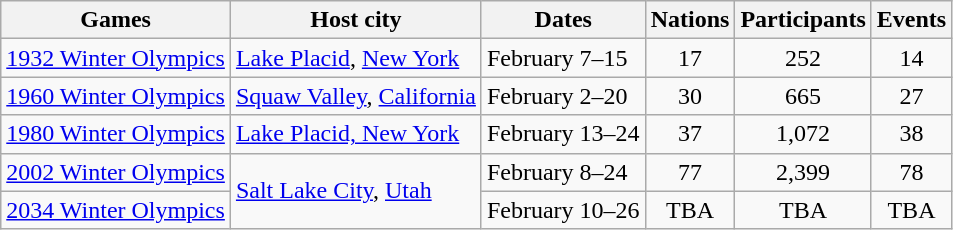<table class="wikitable">
<tr>
<th>Games</th>
<th>Host city</th>
<th>Dates</th>
<th>Nations</th>
<th>Participants</th>
<th>Events</th>
</tr>
<tr>
<td><a href='#'>1932 Winter Olympics</a></td>
<td><a href='#'>Lake Placid</a>, <a href='#'>New York</a></td>
<td>February 7–15</td>
<td style="text-align:center;">17</td>
<td style="text-align:center;">252</td>
<td style="text-align:center;">14</td>
</tr>
<tr>
<td><a href='#'>1960 Winter Olympics</a></td>
<td><a href='#'>Squaw Valley</a>, <a href='#'>California</a></td>
<td>February 2–20</td>
<td style="text-align:center;">30</td>
<td style="text-align:center;">665</td>
<td style="text-align:center;">27</td>
</tr>
<tr>
<td><a href='#'>1980 Winter Olympics</a></td>
<td><a href='#'>Lake Placid, New York</a></td>
<td>February 13–24</td>
<td style="text-align:center;">37</td>
<td style="text-align:center;">1,072</td>
<td style="text-align:center;">38</td>
</tr>
<tr>
<td><a href='#'>2002 Winter Olympics</a></td>
<td rowspan=2><a href='#'>Salt Lake City</a>, <a href='#'>Utah</a></td>
<td>February 8–24</td>
<td style="text-align:center;">77</td>
<td style="text-align:center;">2,399</td>
<td style="text-align:center;">78</td>
</tr>
<tr>
<td><a href='#'>2034 Winter Olympics</a></td>
<td>February 10–26</td>
<td style="text-align:center;">TBA</td>
<td style="text-align:center;">TBA</td>
<td style="text-align:center;">TBA</td>
</tr>
</table>
